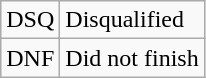<table class="wikitable">
<tr>
<td style="text-align:center;">DSQ</td>
<td>Disqualified</td>
</tr>
<tr>
<td style="text-align:center;">DNF</td>
<td>Did not finish</td>
</tr>
</table>
